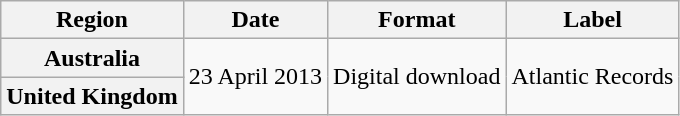<table class="wikitable plainrowheaders">
<tr>
<th scope="col">Region</th>
<th scope="col">Date</th>
<th scope="col">Format</th>
<th scope="col">Label</th>
</tr>
<tr>
<th scope="row">Australia</th>
<td rowspan="2">23 April 2013</td>
<td rowspan="2">Digital download</td>
<td rowspan="2">Atlantic Records</td>
</tr>
<tr>
<th scope="row">United Kingdom</th>
</tr>
</table>
